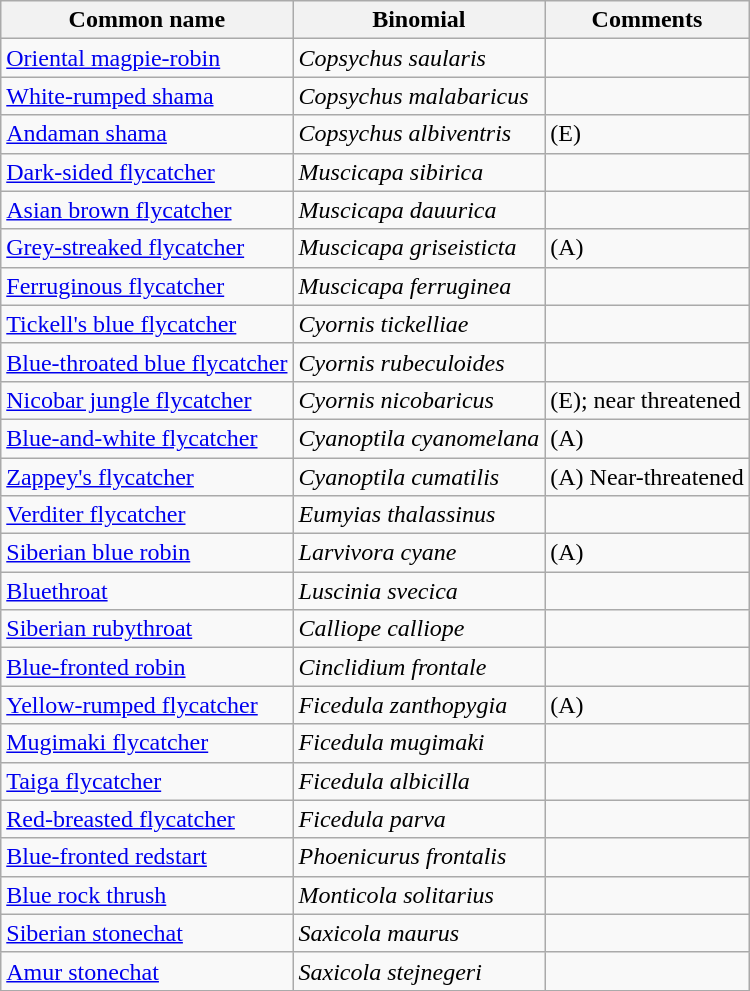<table class="wikitable">
<tr>
<th>Common name</th>
<th>Binomial</th>
<th>Comments</th>
</tr>
<tr>
<td><a href='#'>Oriental magpie-robin</a></td>
<td><em>Copsychus saularis</em></td>
<td></td>
</tr>
<tr>
<td><a href='#'>White-rumped shama</a></td>
<td><em>Copsychus malabaricus</em></td>
<td></td>
</tr>
<tr>
<td><a href='#'>Andaman shama</a></td>
<td><em>Copsychus albiventris</em></td>
<td>(E)</td>
</tr>
<tr>
<td><a href='#'>Dark-sided flycatcher</a></td>
<td><em>Muscicapa sibirica</em></td>
<td></td>
</tr>
<tr>
<td><a href='#'>Asian brown flycatcher</a></td>
<td><em>Muscicapa dauurica</em></td>
<td></td>
</tr>
<tr>
<td><a href='#'>Grey-streaked flycatcher</a></td>
<td><em>Muscicapa griseisticta</em></td>
<td>(A)</td>
</tr>
<tr>
<td><a href='#'>Ferruginous flycatcher</a></td>
<td><em>Muscicapa ferruginea</em></td>
<td></td>
</tr>
<tr>
<td><a href='#'>Tickell's blue flycatcher</a></td>
<td><em>Cyornis tickelliae</em></td>
<td></td>
</tr>
<tr>
<td><a href='#'>Blue-throated blue flycatcher</a></td>
<td><em>Cyornis rubeculoides</em></td>
<td></td>
</tr>
<tr>
<td><a href='#'>Nicobar jungle flycatcher</a></td>
<td><em>Cyornis nicobaricus</em></td>
<td>(E); near threatened</td>
</tr>
<tr>
<td><a href='#'>Blue-and-white flycatcher</a></td>
<td><em>Cyanoptila cyanomelana</em></td>
<td>(A)</td>
</tr>
<tr>
<td><a href='#'>Zappey's flycatcher</a></td>
<td><em>Cyanoptila cumatilis</em></td>
<td>(A) Near-threatened</td>
</tr>
<tr>
<td><a href='#'>Verditer flycatcher</a></td>
<td><em>Eumyias thalassinus</em></td>
<td></td>
</tr>
<tr>
<td><a href='#'>Siberian blue robin</a></td>
<td><em>Larvivora cyane</em></td>
<td>(A)</td>
</tr>
<tr>
<td><a href='#'>Bluethroat</a></td>
<td><em>Luscinia svecica</em></td>
<td></td>
</tr>
<tr>
<td><a href='#'>Siberian rubythroat</a></td>
<td><em>Calliope calliope</em></td>
<td></td>
</tr>
<tr>
<td><a href='#'>Blue-fronted robin</a></td>
<td><em>Cinclidium frontale</em></td>
<td></td>
</tr>
<tr>
<td><a href='#'>Yellow-rumped flycatcher</a></td>
<td><em>Ficedula zanthopygia</em></td>
<td>(A)</td>
</tr>
<tr>
<td><a href='#'>Mugimaki flycatcher</a></td>
<td><em>Ficedula mugimaki</em></td>
<td></td>
</tr>
<tr>
<td><a href='#'>Taiga flycatcher</a></td>
<td><em>Ficedula albicilla</em></td>
<td></td>
</tr>
<tr>
<td><a href='#'>Red-breasted flycatcher</a></td>
<td><em>Ficedula parva</em></td>
<td></td>
</tr>
<tr>
<td><a href='#'>Blue-fronted redstart</a></td>
<td><em>Phoenicurus frontalis</em></td>
<td></td>
</tr>
<tr>
<td><a href='#'>Blue rock thrush</a></td>
<td><em>Monticola solitarius</em></td>
<td></td>
</tr>
<tr>
<td><a href='#'>Siberian stonechat</a></td>
<td><em>Saxicola maurus</em></td>
<td></td>
</tr>
<tr>
<td><a href='#'>Amur stonechat</a></td>
<td><em>Saxicola stejnegeri</em></td>
<td></td>
</tr>
</table>
